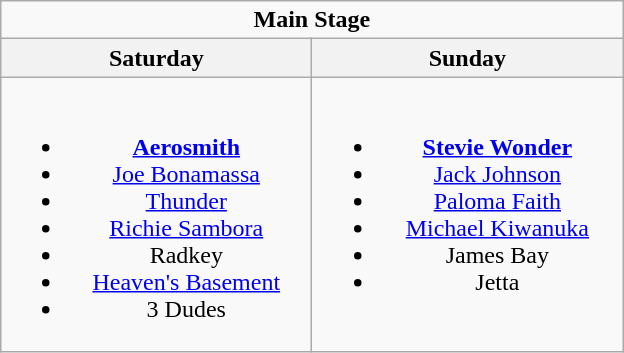<table class="wikitable">
<tr>
<td colspan="2" style="text-align:center;"><strong>Main Stage</strong></td>
</tr>
<tr>
<th>Saturday</th>
<th>Sunday</th>
</tr>
<tr>
<td style="text-align:center; vertical-align:top; width:200px;"><br><ul><li><strong><a href='#'>Aerosmith</a></strong></li><li><a href='#'>Joe Bonamassa</a></li><li><a href='#'>Thunder</a></li><li><a href='#'>Richie Sambora</a></li><li>Radkey</li><li><a href='#'>Heaven's Basement</a></li><li>3 Dudes</li></ul></td>
<td style="text-align:center; vertical-align:top; width:200px;"><br><ul><li><strong><a href='#'>Stevie Wonder</a></strong></li><li><a href='#'>Jack Johnson</a></li><li><a href='#'>Paloma Faith</a></li><li><a href='#'>Michael Kiwanuka</a></li><li>James Bay</li><li>Jetta</li></ul></td>
</tr>
</table>
